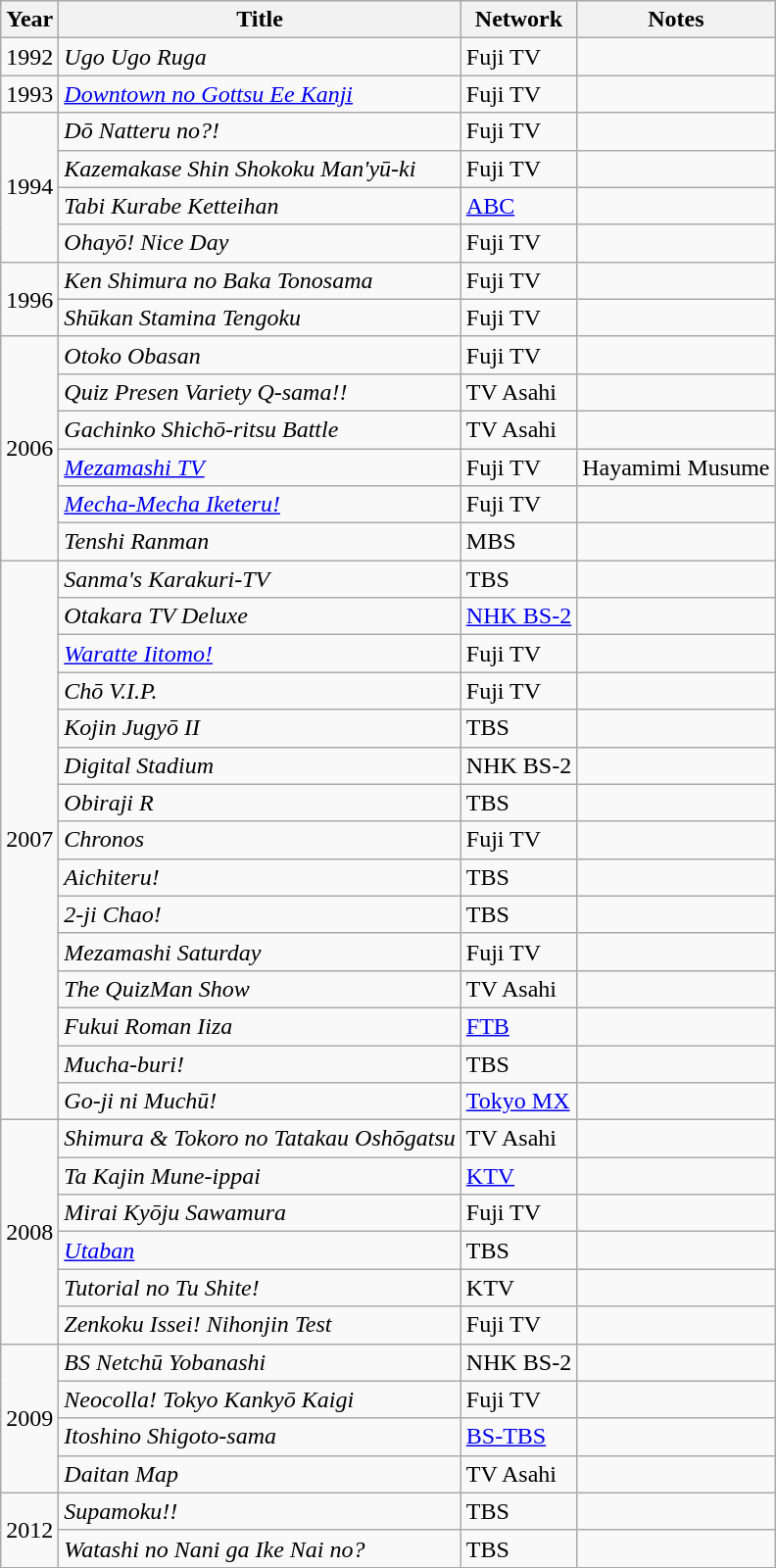<table class="wikitable">
<tr>
<th>Year</th>
<th>Title</th>
<th>Network</th>
<th>Notes</th>
</tr>
<tr>
<td>1992</td>
<td><em>Ugo Ugo Ruga</em></td>
<td>Fuji TV</td>
<td></td>
</tr>
<tr>
<td>1993</td>
<td><em><a href='#'>Downtown no Gottsu Ee Kanji</a></em></td>
<td>Fuji TV</td>
<td></td>
</tr>
<tr>
<td rowspan="4">1994</td>
<td><em>Dō Natteru no?!</em></td>
<td>Fuji TV</td>
<td></td>
</tr>
<tr>
<td><em>Kazemakase Shin Shokoku Man'yū-ki</em></td>
<td>Fuji TV</td>
<td></td>
</tr>
<tr>
<td><em>Tabi Kurabe Ketteihan</em></td>
<td><a href='#'>ABC</a></td>
<td></td>
</tr>
<tr>
<td><em>Ohayō! Nice Day</em></td>
<td>Fuji TV</td>
<td></td>
</tr>
<tr>
<td rowspan="2">1996</td>
<td><em>Ken Shimura no Baka Tonosama</em></td>
<td>Fuji TV</td>
<td></td>
</tr>
<tr>
<td><em>Shūkan Stamina Tengoku</em></td>
<td>Fuji TV</td>
<td></td>
</tr>
<tr>
<td rowspan="6">2006</td>
<td><em>Otoko Obasan</em></td>
<td>Fuji TV</td>
<td></td>
</tr>
<tr>
<td><em>Quiz Presen Variety Q-sama!!</em></td>
<td>TV Asahi</td>
<td></td>
</tr>
<tr>
<td><em>Gachinko Shichō-ritsu Battle</em></td>
<td>TV Asahi</td>
<td></td>
</tr>
<tr>
<td><em><a href='#'>Mezamashi TV</a></em></td>
<td>Fuji TV</td>
<td>Hayamimi Musume</td>
</tr>
<tr>
<td><em><a href='#'>Mecha-Mecha Iketeru!</a></em></td>
<td>Fuji TV</td>
<td></td>
</tr>
<tr>
<td><em>Tenshi Ranman</em></td>
<td>MBS</td>
<td></td>
</tr>
<tr>
<td rowspan="15">2007</td>
<td><em>Sanma's Karakuri-TV</em></td>
<td>TBS</td>
<td></td>
</tr>
<tr>
<td><em>Otakara TV Deluxe</em></td>
<td><a href='#'>NHK BS-2</a></td>
<td></td>
</tr>
<tr>
<td><em><a href='#'>Waratte Iitomo!</a></em></td>
<td>Fuji TV</td>
<td></td>
</tr>
<tr>
<td><em>Chō V.I.P.</em></td>
<td>Fuji TV</td>
<td></td>
</tr>
<tr>
<td><em>Kojin Jugyō II</em></td>
<td>TBS</td>
<td></td>
</tr>
<tr>
<td><em>Digital Stadium</em></td>
<td>NHK BS-2</td>
<td></td>
</tr>
<tr>
<td><em>Obiraji R</em></td>
<td>TBS</td>
<td></td>
</tr>
<tr>
<td><em>Chronos</em></td>
<td>Fuji TV</td>
<td></td>
</tr>
<tr>
<td><em>Aichiteru!</em></td>
<td>TBS</td>
<td></td>
</tr>
<tr>
<td><em>2-ji Chao!</em></td>
<td>TBS</td>
<td></td>
</tr>
<tr>
<td><em>Mezamashi Saturday</em></td>
<td>Fuji TV</td>
<td></td>
</tr>
<tr>
<td><em>The QuizMan Show</em></td>
<td>TV Asahi</td>
<td></td>
</tr>
<tr>
<td><em>Fukui Roman Iiza</em></td>
<td><a href='#'>FTB</a></td>
<td></td>
</tr>
<tr>
<td><em>Mucha-buri!</em></td>
<td>TBS</td>
<td></td>
</tr>
<tr>
<td><em>Go-ji ni Muchū!</em></td>
<td><a href='#'>Tokyo MX</a></td>
<td></td>
</tr>
<tr>
<td rowspan="6">2008</td>
<td><em>Shimura & Tokoro no Tatakau Oshōgatsu</em></td>
<td>TV Asahi</td>
<td></td>
</tr>
<tr>
<td><em>Ta Kajin Mune-ippai</em></td>
<td><a href='#'>KTV</a></td>
<td></td>
</tr>
<tr>
<td><em>Mirai Kyōju Sawamura</em></td>
<td>Fuji TV</td>
<td></td>
</tr>
<tr>
<td><em><a href='#'>Utaban</a></em></td>
<td>TBS</td>
<td></td>
</tr>
<tr>
<td><em>Tutorial no Tu Shite!</em></td>
<td>KTV</td>
<td></td>
</tr>
<tr>
<td><em>Zenkoku Issei! Nihonjin Test</em></td>
<td>Fuji TV</td>
<td></td>
</tr>
<tr>
<td rowspan="4">2009</td>
<td><em>BS Netchū Yobanashi</em></td>
<td>NHK BS-2</td>
<td></td>
</tr>
<tr>
<td><em>Neocolla! Tokyo Kankyō Kaigi</em></td>
<td>Fuji TV</td>
<td></td>
</tr>
<tr>
<td><em>Itoshino Shigoto-sama</em></td>
<td><a href='#'>BS-TBS</a></td>
<td></td>
</tr>
<tr>
<td><em>Daitan Map</em></td>
<td>TV Asahi</td>
<td></td>
</tr>
<tr>
<td rowspan="2">2012</td>
<td><em>Supamoku!!</em></td>
<td>TBS</td>
<td></td>
</tr>
<tr>
<td><em>Watashi no Nani ga Ike Nai no?</em></td>
<td>TBS</td>
<td></td>
</tr>
</table>
